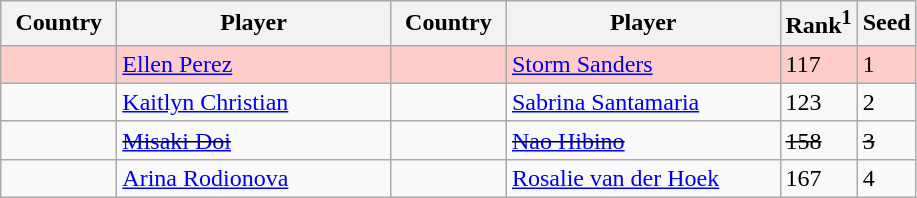<table class="sortable wikitable">
<tr>
<th width="70">Country</th>
<th width="175">Player</th>
<th width="70">Country</th>
<th width="175">Player</th>
<th>Rank<sup>1</sup></th>
<th>Seed</th>
</tr>
<tr style="background:#fcc;">
<td></td>
<td><a href='#'>Ellen Perez</a></td>
<td></td>
<td><a href='#'>Storm Sanders</a></td>
<td>117</td>
<td>1</td>
</tr>
<tr>
<td></td>
<td><a href='#'>Kaitlyn Christian</a></td>
<td></td>
<td><a href='#'>Sabrina Santamaria</a></td>
<td>123</td>
<td>2</td>
</tr>
<tr>
<td><s></s></td>
<td><s><a href='#'>Misaki Doi</a></s></td>
<td><s></s></td>
<td><s><a href='#'>Nao Hibino</a></s></td>
<td><s>158</s></td>
<td><s>3</s></td>
</tr>
<tr>
<td></td>
<td><a href='#'>Arina Rodionova</a></td>
<td></td>
<td><a href='#'>Rosalie van der Hoek</a></td>
<td>167</td>
<td>4</td>
</tr>
</table>
